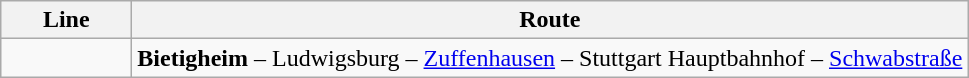<table class="wikitable">
<tr>
<th style="width:5em">Line</th>
<th>Route</th>
</tr>
<tr>
<td align="center"></td>
<td><strong>Bietigheim</strong> – Ludwigsburg – <a href='#'>Zuffenhausen</a> – Stuttgart Hauptbahnhof – <a href='#'>Schwabstraße</a></td>
</tr>
</table>
